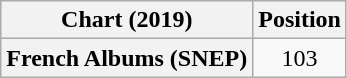<table class="wikitable plainrowheaders" style="text-align:center">
<tr>
<th scope="col">Chart (2019)</th>
<th scope="col">Position</th>
</tr>
<tr>
<th scope="row">French Albums (SNEP)</th>
<td>103</td>
</tr>
</table>
